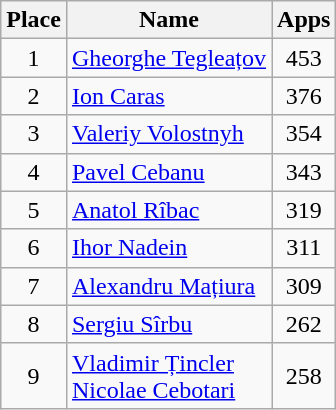<table class="wikitable">
<tr>
<th>Place</th>
<th>Name</th>
<th>Apps</th>
</tr>
<tr>
<td align=center>1</td>
<td align=left> <a href='#'>Gheorghe Tegleațov</a></td>
<td align=center>453</td>
</tr>
<tr>
<td align=center>2</td>
<td align=left> <a href='#'>Ion Caras</a></td>
<td align=center>376</td>
</tr>
<tr>
<td align=center>3</td>
<td align=left> <a href='#'>Valeriy Volostnyh</a></td>
<td align=center>354</td>
</tr>
<tr>
<td align=center>4</td>
<td align=left> <a href='#'>Pavel Cebanu</a></td>
<td align=center>343</td>
</tr>
<tr>
<td align=center>5</td>
<td align=left> <a href='#'>Anatol Rîbac</a></td>
<td align=center>319</td>
</tr>
<tr>
<td align=center>6</td>
<td align=left> <a href='#'>Ihor Nadein</a></td>
<td align=center>311</td>
</tr>
<tr>
<td align=center>7</td>
<td align=left> <a href='#'>Alexandru Mațiura</a></td>
<td align=center>309</td>
</tr>
<tr>
<td align=center>8</td>
<td align=left> <a href='#'>Sergiu Sîrbu</a></td>
<td align=center>262</td>
</tr>
<tr>
<td align=center>9</td>
<td align=left> <a href='#'>Vladimir Țincler</a><br> <a href='#'>Nicolae Cebotari</a></td>
<td align=center>258</td>
</tr>
</table>
